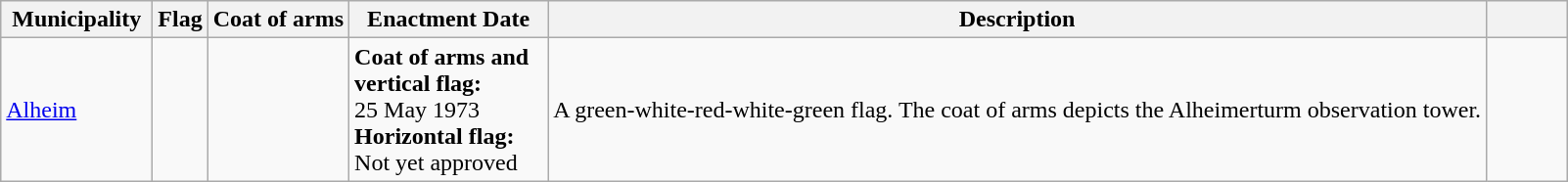<table class="wikitable">
<tr>
<th style="width:12ch;">Municipality</th>
<th>Flag</th>
<th>Coat of arms</th>
<th style="width:16ch;">Enactment Date</th>
<th>Description</th>
<th style="width:6ch;"></th>
</tr>
<tr>
<td><a href='#'>Alheim</a></td>
<td></td>
<td></td>
<td><strong>Coat of arms and vertical flag:</strong><br>25 May 1973<br><strong>Horizontal flag:</strong><br>Not yet approved</td>
<td>A green-white-red-white-green flag. The coat of arms depicts the Alheimerturm observation tower.</td>
<td></td>
</tr>
</table>
